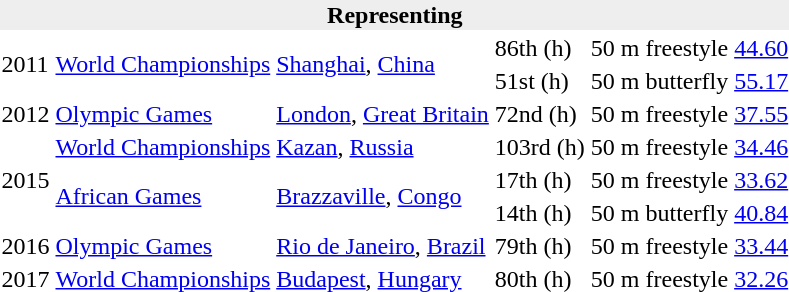<table>
<tr>
<th bgcolor="#eeeeee" colspan="6">Representing </th>
</tr>
<tr>
<td rowspan=2>2011</td>
<td rowspan=2><a href='#'>World Championships</a></td>
<td rowspan=2 align=left> <a href='#'>Shanghai</a>, <a href='#'>China</a></td>
<td>86th (h)</td>
<td>50 m freestyle</td>
<td><a href='#'>44.60</a></td>
</tr>
<tr>
<td>51st (h)</td>
<td>50 m butterfly</td>
<td><a href='#'>55.17</a></td>
</tr>
<tr>
<td>2012</td>
<td><a href='#'>Olympic Games</a></td>
<td align=left> <a href='#'>London</a>, <a href='#'>Great Britain</a></td>
<td>72nd (h)</td>
<td>50 m freestyle</td>
<td><a href='#'>37.55</a></td>
</tr>
<tr>
<td rowspan=3>2015</td>
<td><a href='#'>World Championships</a></td>
<td align=left> <a href='#'>Kazan</a>, <a href='#'>Russia</a></td>
<td>103rd (h)</td>
<td>50 m freestyle</td>
<td><a href='#'>34.46</a></td>
</tr>
<tr>
<td rowspan=2><a href='#'>African Games</a></td>
<td rowspan=2 align=left> <a href='#'>Brazzaville</a>, <a href='#'>Congo</a></td>
<td>17th (h)</td>
<td>50 m freestyle</td>
<td><a href='#'>33.62</a></td>
</tr>
<tr>
<td>14th (h)</td>
<td>50 m butterfly</td>
<td><a href='#'>40.84</a></td>
</tr>
<tr>
<td>2016</td>
<td><a href='#'>Olympic Games</a></td>
<td align=left> <a href='#'>Rio de Janeiro</a>, <a href='#'>Brazil</a></td>
<td>79th (h)</td>
<td>50 m freestyle</td>
<td><a href='#'>33.44</a></td>
</tr>
<tr>
<td>2017</td>
<td><a href='#'>World Championships</a></td>
<td align=left> <a href='#'>Budapest</a>, <a href='#'>Hungary</a></td>
<td>80th (h)</td>
<td>50 m freestyle</td>
<td><a href='#'>32.26</a></td>
</tr>
</table>
